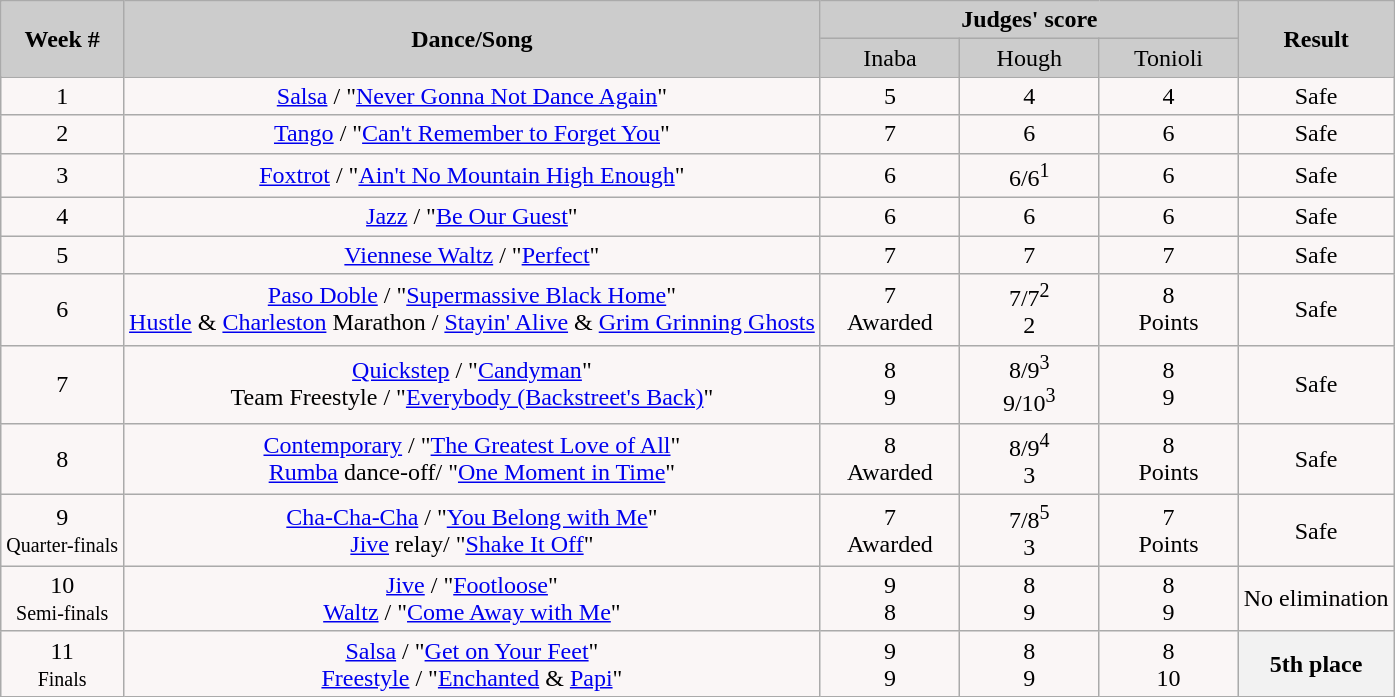<table class="wikitable" style="float:left;">
<tr style="text-align:Center; background:#ccc;">
<td rowspan="2"><strong>Week #</strong></td>
<td rowspan="2"><strong>Dance/Song</strong></td>
<td colspan="3"><strong>Judges' score</strong></td>
<td rowspan="2"><strong>Result</strong></td>
</tr>
<tr style="text-align:center; background:#ccc;">
<td style="width:10%; ">Inaba</td>
<td style="width:10%; ">Hough</td>
<td style="width:10%; ">Tonioli</td>
</tr>
<tr style="text-align:center; background:#faf6f6;">
<td>1</td>
<td><a href='#'>Salsa</a>  / "<a href='#'>Never Gonna Not Dance Again</a>"</td>
<td>5</td>
<td>4</td>
<td>4</td>
<td>Safe</td>
</tr>
<tr style="text-align:center; background:#faf6f6;">
<td>2</td>
<td><a href='#'>Tango</a> / "<a href='#'>Can't Remember to Forget You</a>"</td>
<td>7</td>
<td>6</td>
<td>6</td>
<td>Safe</td>
</tr>
<tr style="text-align:center; background:#faf6f6;">
<td>3</td>
<td><a href='#'>Foxtrot</a> / "<a href='#'>Ain't No Mountain High Enough</a>"</td>
<td>6</td>
<td>6/6<sup>1</sup></td>
<td>6</td>
<td>Safe</td>
</tr>
<tr style="text-align:center; background:#faf6f6;">
<td>4</td>
<td><a href='#'>Jazz</a> / "<a href='#'>Be Our Guest</a>"</td>
<td>6</td>
<td>6</td>
<td>6</td>
<td>Safe</td>
</tr>
<tr style="text-align:center; background:#faf6f6;">
<td>5</td>
<td><a href='#'>Viennese Waltz</a> / "<a href='#'>Perfect</a>"</td>
<td>7</td>
<td>7</td>
<td>7</td>
<td>Safe</td>
</tr>
<tr style="text-align:center; background:#faf6f6;">
<td>6</td>
<td><a href='#'>Paso Doble</a> / "<a href='#'>Supermassive Black Home</a>"<br><a href='#'>Hustle</a> & <a href='#'>Charleston</a> Marathon / <a href='#'>Stayin' Alive</a> & <a href='#'>Grim Grinning Ghosts</a></td>
<td>7<br>Awarded</td>
<td>7/7<sup>2</sup><br>2</td>
<td>8<br>Points</td>
<td>Safe</td>
</tr>
<tr style="text-align:center; background:#faf6f6;">
<td>7</td>
<td><a href='#'>Quickstep</a> / "<a href='#'>Candyman</a>"<br>Team Freestyle / "<a href='#'>Everybody (Backstreet's Back)</a>"</td>
<td>8<br>9</td>
<td>8/9<sup>3</sup><br>9/10<sup>3</sup></td>
<td>8<br>9</td>
<td>Safe</td>
</tr>
<tr style="text-align:center; background:#faf6f6;">
<td>8</td>
<td><a href='#'>Contemporary</a> / "<a href='#'>The Greatest Love of All</a>"<br><a href='#'>Rumba</a> dance-off/ "<a href='#'>One Moment in Time</a>"</td>
<td>8<br>Awarded</td>
<td>8/9<sup>4</sup><br>3</td>
<td>8<br>Points</td>
<td>Safe</td>
</tr>
<tr style="text-align:center; background:#faf6f6;">
<td>9<br><small>Quarter-finals</small></td>
<td><a href='#'>Cha-Cha-Cha</a> / "<a href='#'>You Belong with Me</a>"<br><a href='#'>Jive</a> relay/ "<a href='#'>Shake It Off</a>"</td>
<td>7<br>Awarded</td>
<td>7/8<sup>5</sup><br>3</td>
<td>7<br>Points</td>
<td>Safe</td>
</tr>
<tr style="text-align:center; background:#faf6f6;">
<td>10<br><small>Semi-finals</small></td>
<td><a href='#'>Jive</a> / "<a href='#'>Footloose</a>"<br><a href='#'>Waltz</a> / "<a href='#'>Come Away with Me</a>"</td>
<td>9<br>8</td>
<td>8<br>9</td>
<td>8<br>9</td>
<td>No elimination</td>
</tr>
<tr style="text-align:center; background:#faf6f6;">
<td>11<br><small>Finals</small></td>
<td><a href='#'>Salsa</a> / "<a href='#'>Get on Your Feet</a>"<br><a href='#'>Freestyle</a> / "<a href='#'>Enchanted</a> & <a href='#'>Papi</a>"</td>
<td>9<br>9</td>
<td>8<br>9</td>
<td>8<br>10</td>
<th style="bgcolor= E6E6FA;">5th place</th>
</tr>
</table>
